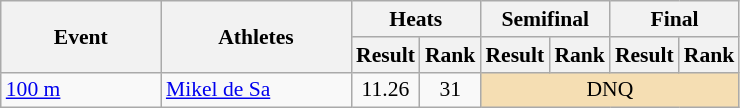<table class="wikitable" border="1" style="font-size:90%">
<tr>
<th rowspan="2" width=100>Event</th>
<th rowspan="2" width=120>Athletes</th>
<th colspan="2">Heats</th>
<th colspan="2">Semifinal</th>
<th colspan="2">Final</th>
</tr>
<tr>
<th>Result</th>
<th>Rank</th>
<th>Result</th>
<th>Rank</th>
<th>Result</th>
<th>Rank</th>
</tr>
<tr>
<td><a href='#'>100 m</a></td>
<td><a href='#'>Mikel de Sa</a></td>
<td align=center>11.26</td>
<td align=center>31</td>
<td colspan=4 align=center bgcolor="wheat">DNQ</td>
</tr>
</table>
